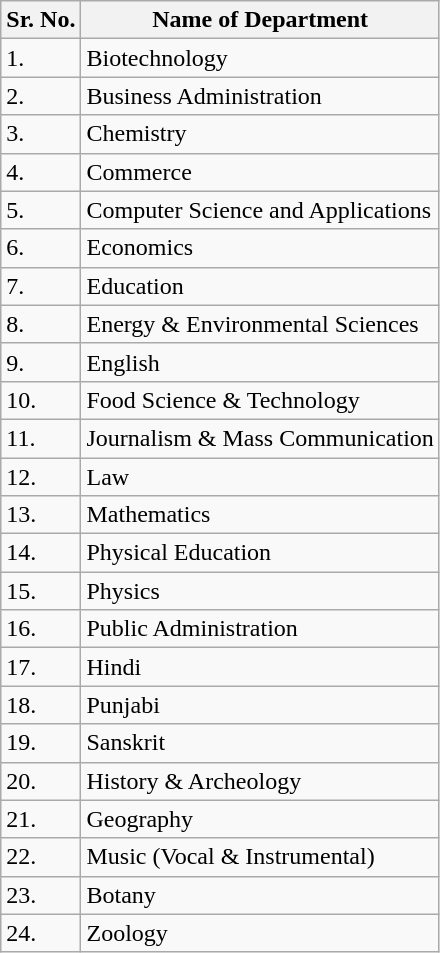<table class="wikitable">
<tr>
<th>Sr. No.</th>
<th>Name of Department</th>
</tr>
<tr>
<td>1.</td>
<td>Biotechnology</td>
</tr>
<tr>
<td>2.</td>
<td>Business Administration</td>
</tr>
<tr>
<td>3.</td>
<td>Chemistry</td>
</tr>
<tr>
<td>4.</td>
<td>Commerce</td>
</tr>
<tr>
<td>5.</td>
<td>Computer Science and Applications</td>
</tr>
<tr>
<td>6.</td>
<td>Economics</td>
</tr>
<tr>
<td>7.</td>
<td>Education</td>
</tr>
<tr>
<td>8.</td>
<td>Energy & Environmental Sciences</td>
</tr>
<tr>
<td>9.</td>
<td>English</td>
</tr>
<tr>
<td>10.</td>
<td>Food Science & Technology</td>
</tr>
<tr>
<td>11.</td>
<td>Journalism & Mass Communication</td>
</tr>
<tr>
<td>12.</td>
<td>Law</td>
</tr>
<tr>
<td>13.</td>
<td>Mathematics</td>
</tr>
<tr>
<td>14.</td>
<td>Physical Education</td>
</tr>
<tr>
<td>15.</td>
<td>Physics</td>
</tr>
<tr>
<td>16.</td>
<td>Public Administration</td>
</tr>
<tr>
<td>17.</td>
<td>Hindi</td>
</tr>
<tr>
<td>18.</td>
<td>Punjabi</td>
</tr>
<tr>
<td>19.</td>
<td>Sanskrit</td>
</tr>
<tr>
<td>20.</td>
<td>History & Archeology</td>
</tr>
<tr>
<td>21.</td>
<td>Geography</td>
</tr>
<tr>
<td>22.</td>
<td>Music (Vocal & Instrumental)</td>
</tr>
<tr>
<td>23.</td>
<td>Botany</td>
</tr>
<tr>
<td>24.</td>
<td>Zoology</td>
</tr>
</table>
